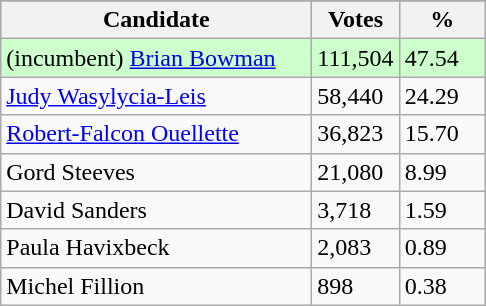<table class="wikitable sortable">
<tr>
</tr>
<tr>
<th bgcolor="#DDDDFF" width="200px">Candidate</th>
<th bgcolor="#DDDDFF" width="50px">Votes</th>
<th bgcolor="#DDDDFF" width="50px">%</th>
</tr>
<tr style="text-align:left; background:#cfc;">
<td>(incumbent) <a href='#'>Brian Bowman</a></td>
<td>111,504</td>
<td>47.54</td>
</tr>
<tr>
<td><a href='#'>Judy Wasylycia-Leis</a></td>
<td>58,440</td>
<td>24.29</td>
</tr>
<tr>
<td><a href='#'>Robert-Falcon Ouellette</a></td>
<td>36,823</td>
<td>15.70</td>
</tr>
<tr>
<td>Gord Steeves</td>
<td>21,080</td>
<td>8.99</td>
</tr>
<tr>
<td>David Sanders</td>
<td>3,718</td>
<td>1.59</td>
</tr>
<tr>
<td>Paula Havixbeck</td>
<td>2,083</td>
<td>0.89</td>
</tr>
<tr>
<td>Michel Fillion</td>
<td>898</td>
<td>0.38</td>
</tr>
</table>
